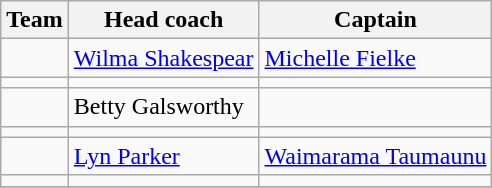<table class="wikitable collapsible">
<tr>
<th>Team</th>
<th>Head coach</th>
<th>Captain</th>
</tr>
<tr>
<td></td>
<td><a href='#'>Wilma Shakespear</a></td>
<td><a href='#'>Michelle Fielke</a></td>
</tr>
<tr>
<td></td>
<td></td>
<td></td>
</tr>
<tr>
<td></td>
<td>Betty Galsworthy</td>
<td></td>
</tr>
<tr>
<td></td>
<td></td>
<td></td>
</tr>
<tr>
<td></td>
<td><a href='#'>Lyn Parker</a></td>
<td><a href='#'>Waimarama Taumaunu</a></td>
</tr>
<tr>
<td></td>
<td></td>
<td></td>
</tr>
<tr>
</tr>
</table>
